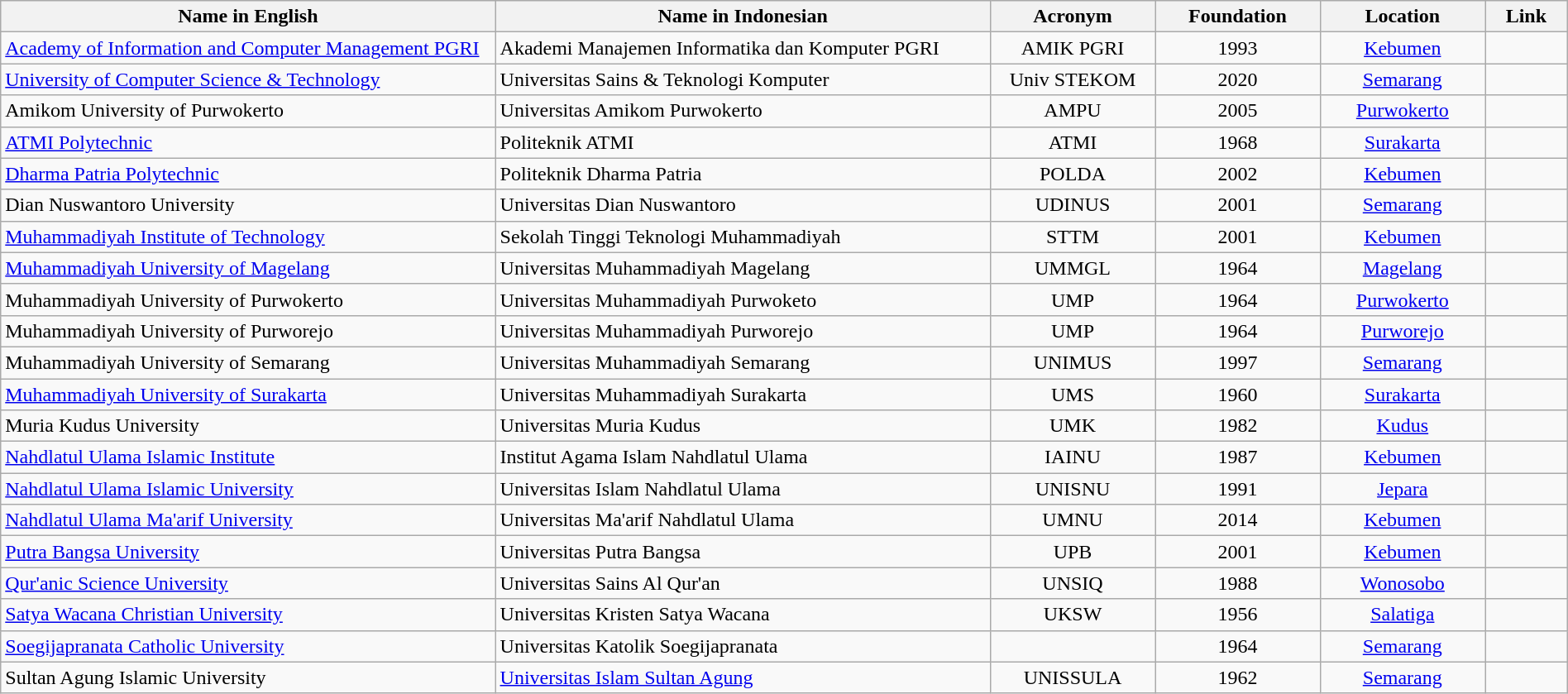<table class="wikitable sortable" style="width:100%;">
<tr>
<th>Name in English</th>
<th>Name in Indonesian</th>
<th>Acronym</th>
<th>Foundation</th>
<th>Location</th>
<th class="unsortable">Link</th>
</tr>
<tr>
<td style="width:30%;"><a href='#'>Academy of Information and Computer Management PGRI</a></td>
<td style="width:30%;">Akademi Manajemen Informatika dan Komputer PGRI</td>
<td style="width:10%; text-align:center;">AMIK PGRI</td>
<td style="width:10%; text-align:center;">1993</td>
<td style="width:10%; text-align:center;"><a href='#'>Kebumen</a></td>
<td style="width:5%; text-align:center;"></td>
</tr>
<tr>
<td style="width:30%;"><a href='#'>University of Computer Science & Technology</a></td>
<td style="width:30%;">Universitas Sains & Teknologi Komputer</td>
<td style="width:10%; text-align:center;">Univ STEKOM</td>
<td style="width:10%; text-align:center;">2020</td>
<td style="width:10%; text-align:center;"><a href='#'>Semarang</a></td>
<td style="width:5%; text-align:center;"></td>
</tr>
<tr>
<td style="width:30%;">Amikom University of Purwokerto</td>
<td style="width:30%;">Universitas Amikom Purwokerto</td>
<td style="width:10%; text-align:center;">AMPU</td>
<td style="width:10%; text-align:center;">2005</td>
<td style="width:10%; text-align:center;"><a href='#'>Purwokerto</a></td>
<td style="width:5%; text-align:center;"></td>
</tr>
<tr>
<td style="width:30%;"><a href='#'>ATMI Polytechnic</a></td>
<td style="width:30%;">Politeknik ATMI</td>
<td style="width:10%; text-align:center;">ATMI</td>
<td style="width:10%; text-align:center;">1968</td>
<td style="width:10%; text-align:center;"><a href='#'>Surakarta</a></td>
<td style="width:5%; text-align:center;"></td>
</tr>
<tr>
<td style="width:30%;"><a href='#'>Dharma Patria Polytechnic</a></td>
<td style="width:30%;">Politeknik Dharma Patria</td>
<td style="width:10%; text-align:center;">POLDA</td>
<td style="width:10%; text-align:center;">2002</td>
<td style="width:10%; text-align:center;"><a href='#'>Kebumen</a></td>
<td style="width:5%; text-align:center;"></td>
</tr>
<tr>
<td style="width:30%;">Dian Nuswantoro University</td>
<td style="width:30%;">Universitas Dian Nuswantoro</td>
<td style="width:10%; text-align:center;">UDINUS</td>
<td style="width:10%; text-align:center;">2001</td>
<td style="width:10%; text-align:center;"><a href='#'>Semarang</a></td>
<td style="width:5%; text-align:center;"></td>
</tr>
<tr>
<td style="width:30%;"><a href='#'>Muhammadiyah Institute of Technology</a></td>
<td style="width:30%;">Sekolah Tinggi Teknologi Muhammadiyah</td>
<td style="width:10%; text-align:center;">STTM</td>
<td style="width:10%; text-align:center;">2001</td>
<td style="width:10%; text-align:center;"><a href='#'>Kebumen</a></td>
<td style="width:5%; text-align:center;"></td>
</tr>
<tr>
<td style="width:30%;"><a href='#'>Muhammadiyah University of Magelang</a></td>
<td style="width:30%;">Universitas Muhammadiyah Magelang</td>
<td style="width:10%; text-align:center;">UMMGL</td>
<td style="width:10%; text-align:center;">1964</td>
<td style="width:10%; text-align:center;"><a href='#'>Magelang</a></td>
<td style="width:5%; text-align:center;"></td>
</tr>
<tr>
<td style="width:30%;">Muhammadiyah University of Purwokerto</td>
<td style="width:30%;">Universitas Muhammadiyah Purwoketo</td>
<td style="width:10%; text-align:center;">UMP</td>
<td style="width:10%; text-align:center;">1964</td>
<td style="width:10%; text-align:center;"><a href='#'>Purwokerto</a></td>
<td style="width:5%; text-align:center;"></td>
</tr>
<tr>
<td style="width:30%;">Muhammadiyah University of Purworejo</td>
<td style="width:30%;">Universitas Muhammadiyah Purworejo</td>
<td style="width:10%; text-align:center;">UMP</td>
<td style="width:10%; text-align:center;">1964</td>
<td style="width:10%; text-align:center;"><a href='#'>Purworejo</a></td>
<td style="width:5%; text-align:center;"></td>
</tr>
<tr>
<td style="width:30%;">Muhammadiyah University of Semarang</td>
<td style="width:30%;">Universitas Muhammadiyah Semarang</td>
<td style="width:10%; text-align:center;">UNIMUS</td>
<td style="width:10%; text-align:center;">1997</td>
<td style="width:10%; text-align:center;"><a href='#'>Semarang</a></td>
<td style="width:5%; text-align:center;"></td>
</tr>
<tr>
<td style="width:30%;"><a href='#'>Muhammadiyah University of Surakarta</a></td>
<td style="width:30%;">Universitas Muhammadiyah Surakarta</td>
<td style="width:10%; text-align:center;">UMS</td>
<td style="width:10%; text-align:center;">1960</td>
<td style="width:10%; text-align:center;"><a href='#'>Surakarta</a></td>
<td style="width:5%; text-align:center;"></td>
</tr>
<tr>
<td style="width:30%;">Muria Kudus University</td>
<td style="width:30%;">Universitas Muria Kudus</td>
<td style="width:10%; text-align:center;">UMK</td>
<td style="width:10%; text-align:center;">1982</td>
<td style="width:10%; text-align:center;"><a href='#'>Kudus</a></td>
<td style="width:5%; text-align:center;"></td>
</tr>
<tr>
<td style="width:30%;"><a href='#'>Nahdlatul Ulama Islamic Institute </a></td>
<td style="width:30%;">Institut Agama Islam Nahdlatul Ulama</td>
<td style="width:10%; text-align:center;">IAINU</td>
<td style="width:10%; text-align:center;">1987</td>
<td style="width:10%; text-align:center;"><a href='#'>Kebumen</a></td>
<td style="width:5%; text-align:center;"></td>
</tr>
<tr>
<td style="width:30%;"><a href='#'>Nahdlatul Ulama Islamic University</a></td>
<td style="width:30%;">Universitas Islam Nahdlatul Ulama</td>
<td style="width:10%; text-align:center;">UNISNU</td>
<td style="width:10%; text-align:center;">1991</td>
<td style="width:10%; text-align:center;"><a href='#'>Jepara</a></td>
<td style="width:5%; text-align:center;"></td>
</tr>
<tr>
<td style="width:30%;"><a href='#'>Nahdlatul Ulama Ma'arif University</a></td>
<td style="width:30%;">Universitas Ma'arif Nahdlatul Ulama</td>
<td style="width:10%; text-align:center;">UMNU</td>
<td style="width:10%; text-align:center;">2014</td>
<td style="width:10%; text-align:center;"><a href='#'>Kebumen</a></td>
<td style="width:5%; text-align:center;"> </td>
</tr>
<tr>
<td style="width:30%;"><a href='#'>Putra Bangsa University</a></td>
<td style="width:30%;">Universitas Putra Bangsa</td>
<td style="width:10%; text-align:center;">UPB</td>
<td style="width:10%; text-align:center;">2001</td>
<td style="width:10%; text-align:center;"><a href='#'>Kebumen</a></td>
<td style="width:5%; text-align:center;"></td>
</tr>
<tr>
<td style="width:30%;"><a href='#'>Qur'anic Science University</a></td>
<td style="width:30%;">Universitas Sains Al Qur'an</td>
<td style="width:10%; text-align:center;">UNSIQ</td>
<td style="width:10%; text-align:center;">1988</td>
<td style="width:10%; text-align:center;"><a href='#'>Wonosobo</a></td>
<td style="width:5%; text-align:center;"></td>
</tr>
<tr>
<td style="width:30%;"><a href='#'>Satya Wacana Christian University</a></td>
<td style="width:30%;">Universitas Kristen Satya Wacana</td>
<td style="width:10%; text-align:center;">UKSW</td>
<td style="width:10%; text-align:center;">1956</td>
<td style="width:10%; text-align:center;"><a href='#'>Salatiga</a></td>
<td style="width:5%; text-align:center;"></td>
</tr>
<tr>
<td style="width:30%;"><a href='#'>Soegijapranata Catholic University</a></td>
<td style="width:30%;">Universitas Katolik Soegijapranata</td>
<td style="width:10%; text-align:center;"></td>
<td style="width:10%; text-align:center;">1964</td>
<td style="width:10%; text-align:center;"><a href='#'>Semarang</a></td>
<td style="width:5%; text-align:center;"></td>
</tr>
<tr>
<td style="width:30%;">Sultan Agung Islamic University</td>
<td style="width:30%;"><a href='#'>Universitas Islam Sultan Agung</a></td>
<td style="width:10%; text-align:center;">UNISSULA</td>
<td style="width:10%; text-align:center;">1962</td>
<td style="width:10%; text-align:center;"><a href='#'>Semarang</a></td>
<td style="width:5%; text-align:center;"></td>
</tr>
</table>
